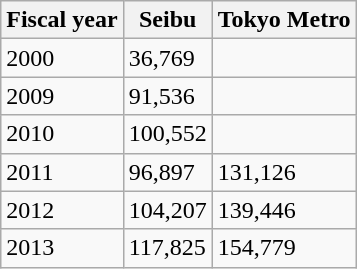<table class="wikitable">
<tr>
<th>Fiscal year</th>
<th>Seibu</th>
<th>Tokyo Metro</th>
</tr>
<tr>
<td>2000</td>
<td>36,769</td>
<td></td>
</tr>
<tr>
<td>2009</td>
<td>91,536</td>
<td></td>
</tr>
<tr>
<td>2010</td>
<td>100,552</td>
<td></td>
</tr>
<tr>
<td>2011</td>
<td>96,897</td>
<td>131,126</td>
</tr>
<tr>
<td>2012</td>
<td>104,207</td>
<td>139,446</td>
</tr>
<tr>
<td>2013</td>
<td>117,825</td>
<td>154,779</td>
</tr>
</table>
